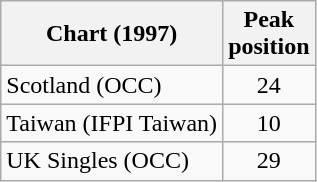<table class="wikitable">
<tr>
<th align="left">Chart (1997)</th>
<th align="left">Peak<br>position</th>
</tr>
<tr>
<td align="left">Scotland (OCC)</td>
<td style="text-align:center;">24</td>
</tr>
<tr>
<td align="left">Taiwan (IFPI Taiwan)</td>
<td align="center">10</td>
</tr>
<tr>
<td align="left">UK Singles (OCC)</td>
<td style="text-align:center;">29</td>
</tr>
</table>
